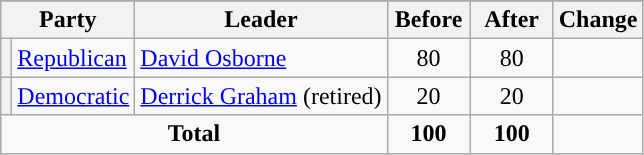<table class="wikitable" style="text-align:center;">
<tr>
</tr>
<tr>
<th colspan="2">Party</th>
<th>Leader</th>
<th style="width:3em">Before</th>
<th style="width:3em">After</th>
<th style="width:3em">Change</th>
</tr>
<tr>
<th style="background-color:"></th>
<td style="text-align:left;"><a href='#'>Republican</a></td>
<td style="text-align:left;"><a href='#'>David Osborne</a></td>
<td>80</td>
<td>80</td>
<td></td>
</tr>
<tr>
<th style="background-color:"></th>
<td style="text-align:left;"><a href='#'>Democratic</a></td>
<td style="text-align:left;"><a href='#'>Derrick Graham</a> (retired)</td>
<td>20</td>
<td>20</td>
<td></td>
</tr>
<tr>
<td colspan="3"><strong>Total</strong></td>
<td><strong>100</strong></td>
<td><strong>100</strong></td>
<td></td>
</tr>
</table>
